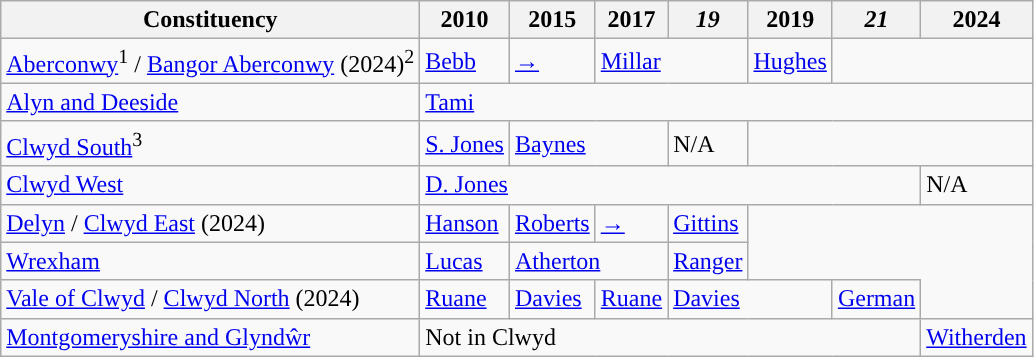<table class="wikitable">
<tr>
<th>Constituency</th>
<th>2010</th>
<th>2015</th>
<th>2017</th>
<th><em>19</em></th>
<th>2019</th>
<th><em>21</em></th>
<th>2024</th>
</tr>
<tr>
<td><a href='#'>Aberconwy</a><sup>1</sup> / <a href='#'>Bangor Aberconwy</a> (2024)<sup>2</sup></td>
<td><a href='#'>Bebb</a></td>
<td><a href='#'>→</a></td>
<td colspan="2"><a href='#'>Millar</a></td>
<td><a href='#'>Hughes</a></td>
</tr>
<tr>
<td><a href='#'>Alyn and Deeside</a></td>
<td colspan="7"><a href='#'>Tami</a></td>
</tr>
<tr>
<td><a href='#'>Clwyd South</a><sup>3</sup></td>
<td><a href='#'>S. Jones</a></td>
<td colspan="2"><a href='#'>Baynes</a></td>
<td>N/A</td>
</tr>
<tr>
<td><a href='#'>Clwyd West</a></td>
<td colspan="6"><a href='#'>D. Jones</a></td>
<td>N/A</td>
</tr>
<tr>
<td><a href='#'>Delyn</a> / <a href='#'>Clwyd East</a> (2024)</td>
<td><a href='#'>Hanson</a></td>
<td><a href='#'>Roberts</a></td>
<td><a href='#'>→</a></td>
<td><a href='#'>Gittins</a></td>
</tr>
<tr>
<td><a href='#'>Wrexham</a></td>
<td><a href='#'>Lucas</a></td>
<td colspan="2"><a href='#'>Atherton</a></td>
<td><a href='#'>Ranger</a></td>
</tr>
<tr>
<td><a href='#'>Vale of Clwyd</a> / <a href='#'>Clwyd North</a> (2024)</td>
<td><a href='#'>Ruane</a></td>
<td><a href='#'>Davies</a></td>
<td><a href='#'>Ruane</a></td>
<td colspan="2"><a href='#'>Davies</a></td>
<td><a href='#'>German</a></td>
</tr>
<tr>
<td><a href='#'>Montgomeryshire and Glyndŵr</a></td>
<td colspan="6">Not in Clwyd</td>
<td><a href='#'>Witherden</a></td>
</tr>
</table>
